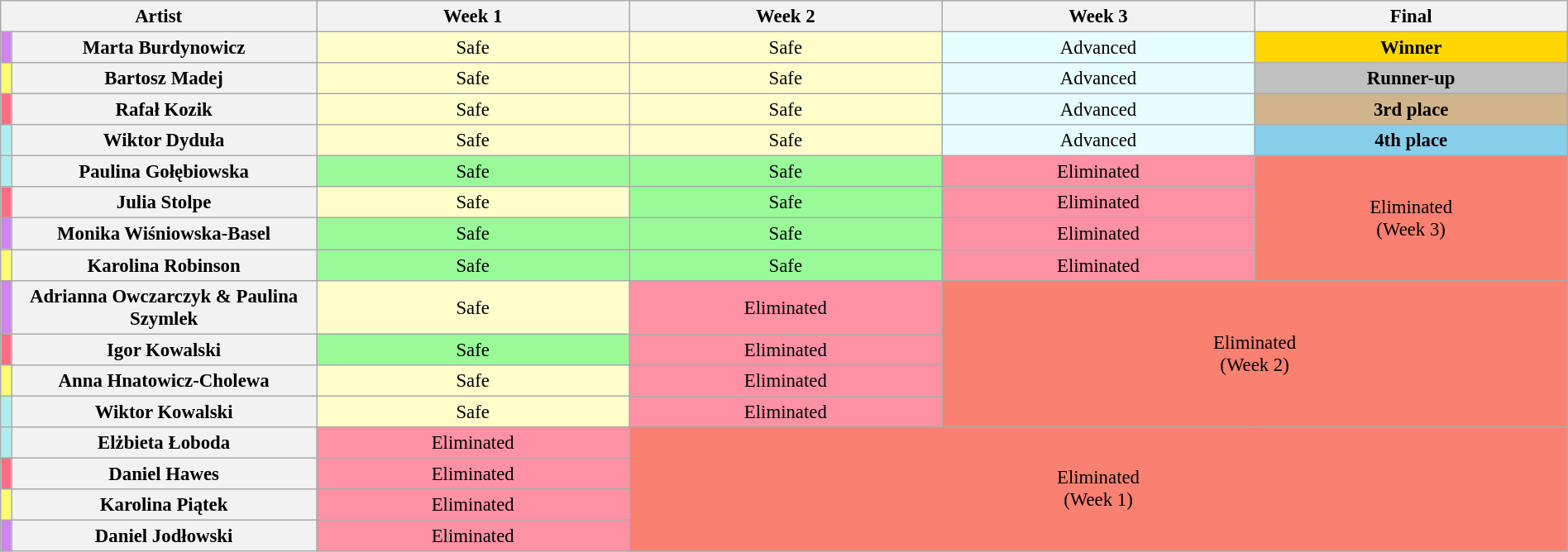<table class="wikitable" style="font-size:95%; text-align:center; width:100%">
<tr>
<th style="width:15%" colspan="2">Artist</th>
<th style="width:15%">Week 1</th>
<th style="width:15%">Week 2</th>
<th style="width:15%">Week 3</th>
<th style="width:15%">Final</th>
</tr>
<tr>
<td style="background:#d084ee"></td>
<th>Marta Burdynowicz</th>
<td style="background:#ffffcc">Safe</td>
<td style="background:#ffffcc">Safe</td>
<td style="background:#E7FEFF">Advanced</td>
<th style="background: gold">Winner</th>
</tr>
<tr>
<th style="background:#fffa73"></th>
<th>Bartosz Madej</th>
<td style="background:#ffffcc">Safe</td>
<td style="background:#ffffcc">Safe</td>
<td style="background:#E7FEFF">Advanced</td>
<th style="background: silver">Runner-up</th>
</tr>
<tr>
<th style="background:#FC6C85"></th>
<th>Rafał Kozik</th>
<td style="background:#ffffcc">Safe</td>
<td style="background:#ffffcc">Safe</td>
<td style="background:#E7FEFF">Advanced</td>
<th style="background: tan">3rd place</th>
</tr>
<tr>
<td style="background:#afeeee"></td>
<th>Wiktor Dyduła</th>
<td style="background:#ffffcc">Safe</td>
<td style="background:#ffffcc">Safe</td>
<td style="background:#E7FEFF">Advanced</td>
<th style="background: skyblue">4th place</th>
</tr>
<tr>
<th style="background:#afeeee"></th>
<th>Paulina Gołębiowska</th>
<td style="background: palegreen">Safe</td>
<td style="background: palegreen">Safe</td>
<td style="background:#FF91A4">Eliminated</td>
<td rowspan="4" style="background:salmon">Eliminated<br>(Week 3)</td>
</tr>
<tr>
<th style="background:#FC6C85"></th>
<th>Julia Stolpe</th>
<td style="background:#ffffcc">Safe</td>
<td style="background: palegreen">Safe</td>
<td style="background:#FF91A4">Eliminated</td>
</tr>
<tr>
<td style="background:#d084ee"></td>
<th>Monika Wiśniowska-Basel</th>
<td style="background: palegreen">Safe</td>
<td style="background: palegreen">Safe</td>
<td style="background:#FF91A4">Eliminated</td>
</tr>
<tr>
<th style="background:#fffa73"></th>
<th>Karolina Robinson</th>
<td style="background: palegreen">Safe</td>
<td style="background: palegreen">Safe</td>
<td style="background:#FF91A4">Eliminated</td>
</tr>
<tr>
<th style="background:#d084ee"></th>
<th>Adrianna Owczarczyk & Paulina Szymlek</th>
<td style="background:#ffffcc">Safe</td>
<td style="background:#FF91A4">Eliminated</td>
<td colspan="4" rowspan="4" style="background:salmon">Eliminated<br>(Week 2)</td>
</tr>
<tr>
<th style="background:#FC6C85"></th>
<th>Igor Kowalski</th>
<td style="background: palegreen">Safe</td>
<td style="background:#FF91A4">Eliminated</td>
</tr>
<tr>
<th style="background:#fffa73"></th>
<th>Anna Hnatowicz-Cholewa</th>
<td style="background:#ffffcc">Safe</td>
<td style="background:#FF91A4">Eliminated</td>
</tr>
<tr>
<th style="background:#afeeee"></th>
<th>Wiktor Kowalski</th>
<td style="background:#ffffcc">Safe</td>
<td style="background:#FF91A4">Eliminated</td>
</tr>
<tr>
<th style="background:#afeeee"></th>
<th>Elżbieta Łoboda</th>
<td style="background:#FF91A4">Eliminated</td>
<td colspan="4" rowspan="8" style="background:salmon">Eliminated<br>(Week 1)</td>
</tr>
<tr>
<th style="background:#FC6C85"></th>
<th>Daniel Hawes</th>
<td style="background:#FF91A4">Eliminated</td>
</tr>
<tr>
<th style="background:#fffa73"></th>
<th>Karolina Piątek</th>
<td style="background:#FF91A4">Eliminated</td>
</tr>
<tr>
<th style="background:#d084ee"></th>
<th>Daniel Jodłowski</th>
<td style="background:#FF91A4">Eliminated</td>
</tr>
</table>
